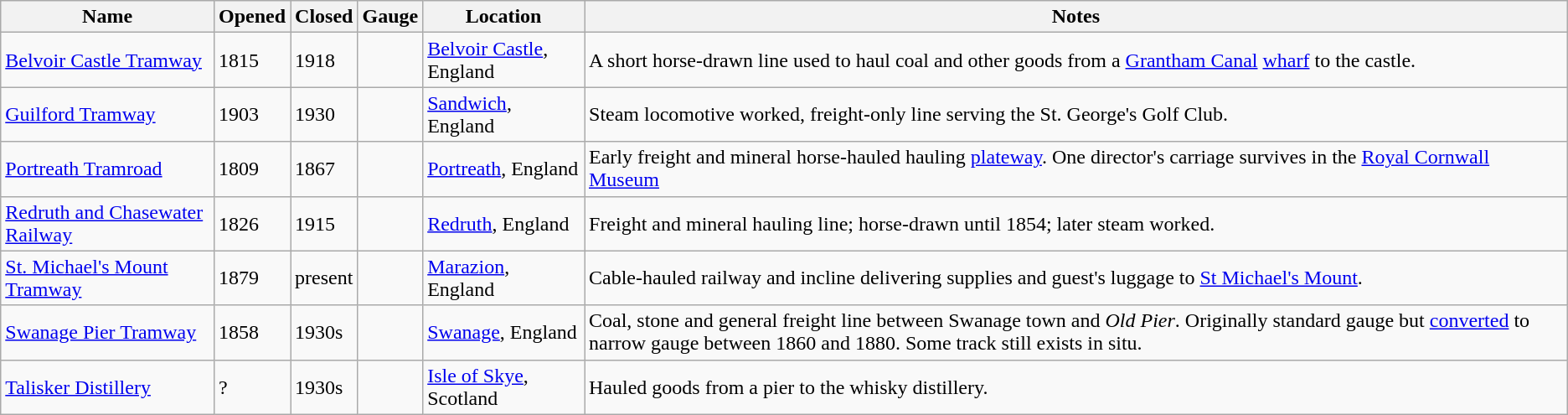<table class="wikitable">
<tr>
<th>Name</th>
<th>Opened</th>
<th>Closed</th>
<th>Gauge</th>
<th>Location</th>
<th>Notes</th>
</tr>
<tr>
<td><a href='#'>Belvoir Castle Tramway</a></td>
<td>1815</td>
<td>1918</td>
<td></td>
<td><a href='#'>Belvoir Castle</a>, England</td>
<td>A short horse-drawn line used to haul coal and other goods from a <a href='#'>Grantham Canal</a> <a href='#'>wharf</a> to the castle.</td>
</tr>
<tr>
<td><a href='#'>Guilford Tramway</a></td>
<td>1903</td>
<td>1930</td>
<td></td>
<td><a href='#'>Sandwich</a>, England</td>
<td>Steam locomotive worked, freight-only line serving the St. George's Golf Club.</td>
</tr>
<tr>
<td><a href='#'>Portreath Tramroad</a></td>
<td>1809</td>
<td>1867</td>
<td></td>
<td><a href='#'>Portreath</a>, England</td>
<td>Early freight and mineral horse-hauled hauling <a href='#'>plateway</a>. One director's carriage survives in the <a href='#'>Royal Cornwall Museum</a></td>
</tr>
<tr>
<td><a href='#'>Redruth and Chasewater Railway</a></td>
<td>1826</td>
<td>1915</td>
<td></td>
<td><a href='#'>Redruth</a>, England</td>
<td>Freight and mineral hauling line; horse-drawn until 1854; later steam worked.</td>
</tr>
<tr>
<td><a href='#'>St. Michael's Mount Tramway</a></td>
<td>1879</td>
<td>present</td>
<td></td>
<td><a href='#'>Marazion</a>, England</td>
<td>Cable-hauled railway and incline delivering supplies and guest's luggage to <a href='#'>St Michael's Mount</a>.</td>
</tr>
<tr>
<td><a href='#'>Swanage Pier Tramway</a></td>
<td>1858</td>
<td>1930s</td>
<td></td>
<td><a href='#'>Swanage</a>, England</td>
<td>Coal, stone and general freight line between Swanage town and <em>Old Pier</em>. Originally standard gauge but <a href='#'>converted</a> to narrow gauge between 1860 and 1880. Some track still exists in situ.</td>
</tr>
<tr>
<td><a href='#'>Talisker Distillery</a></td>
<td>?</td>
<td>1930s</td>
<td></td>
<td><a href='#'>Isle of Skye</a>, Scotland</td>
<td>Hauled goods from a pier to the whisky distillery.</td>
</tr>
</table>
